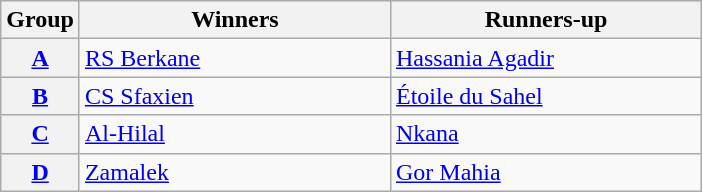<table class="wikitable">
<tr>
<th>Group</th>
<th width=200>Winners</th>
<th width=200>Runners-up</th>
</tr>
<tr>
<th><a href='#'>A</a></th>
<td> <a href='#'>RS Berkane</a></td>
<td> <a href='#'>Hassania Agadir</a></td>
</tr>
<tr>
<th><a href='#'>B</a></th>
<td> <a href='#'>CS Sfaxien</a></td>
<td> <a href='#'>Étoile du Sahel</a></td>
</tr>
<tr>
<th><a href='#'>C</a></th>
<td> <a href='#'>Al-Hilal</a></td>
<td> <a href='#'>Nkana</a></td>
</tr>
<tr>
<th><a href='#'>D</a></th>
<td> <a href='#'>Zamalek</a></td>
<td> <a href='#'>Gor Mahia</a></td>
</tr>
</table>
